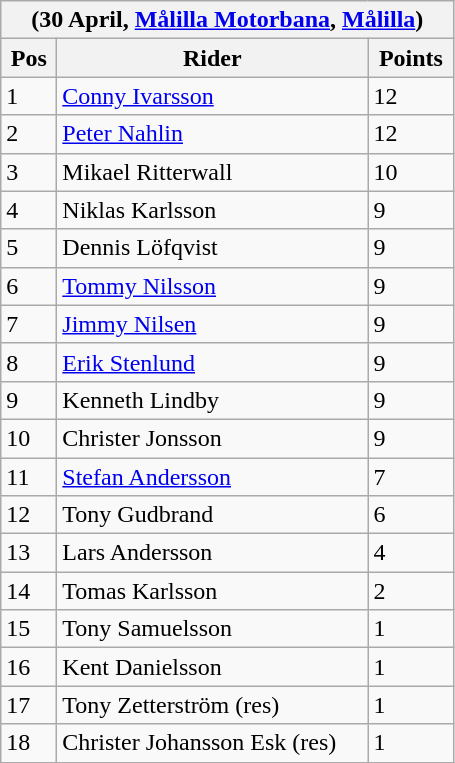<table class="wikitable">
<tr>
<th colspan="6">(30 April, <a href='#'>Målilla Motorbana</a>, <a href='#'>Målilla</a>)</th>
</tr>
<tr>
<th width=30>Pos</th>
<th width=200>Rider</th>
<th width=50>Points</th>
</tr>
<tr>
<td>1</td>
<td style="text-align:left;"><a href='#'>Conny Ivarsson</a></td>
<td>12</td>
</tr>
<tr>
<td>2</td>
<td style="text-align:left;"><a href='#'>Peter Nahlin</a></td>
<td>12</td>
</tr>
<tr>
<td>3</td>
<td style="text-align:left;">Mikael Ritterwall</td>
<td>10</td>
</tr>
<tr>
<td>4</td>
<td style="text-align:left;">Niklas Karlsson</td>
<td>9</td>
</tr>
<tr>
<td>5</td>
<td style="text-align:left;">Dennis Löfqvist</td>
<td>9</td>
</tr>
<tr>
<td>6</td>
<td style="text-align:left;"><a href='#'>Tommy Nilsson</a></td>
<td>9</td>
</tr>
<tr>
<td>7</td>
<td style="text-align:left;"><a href='#'>Jimmy Nilsen</a></td>
<td>9</td>
</tr>
<tr>
<td>8</td>
<td style="text-align:left;"><a href='#'>Erik Stenlund</a></td>
<td>9</td>
</tr>
<tr>
<td>9</td>
<td style="text-align:left;">Kenneth Lindby</td>
<td>9</td>
</tr>
<tr>
<td>10</td>
<td style="text-align:left;">Christer Jonsson</td>
<td>9</td>
</tr>
<tr>
<td>11</td>
<td style="text-align:left;"><a href='#'>Stefan Andersson</a></td>
<td>7</td>
</tr>
<tr>
<td>12</td>
<td style="text-align:left;">Tony Gudbrand</td>
<td>6</td>
</tr>
<tr>
<td>13</td>
<td style="text-align:left;">Lars Andersson</td>
<td>4</td>
</tr>
<tr>
<td>14</td>
<td style="text-align:left;">Tomas Karlsson</td>
<td>2</td>
</tr>
<tr>
<td>15</td>
<td style="text-align:left;">Tony Samuelsson</td>
<td>1</td>
</tr>
<tr>
<td>16</td>
<td style="text-align:left;">Kent Danielsson</td>
<td>1</td>
</tr>
<tr>
<td>17</td>
<td style="text-align:left;">Tony Zetterström  (res)</td>
<td>1</td>
</tr>
<tr>
<td>18</td>
<td style="text-align:left;">Christer Johansson Esk (res)</td>
<td>1</td>
</tr>
</table>
